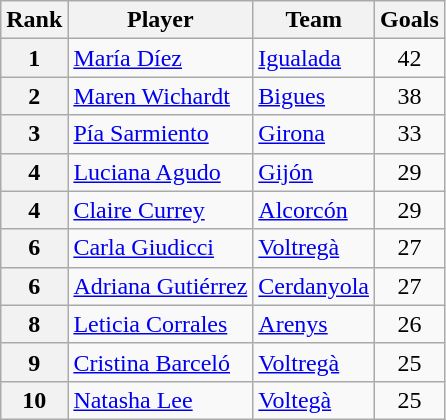<table class="wikitable">
<tr>
<th>Rank</th>
<th>Player</th>
<th>Team</th>
<th>Goals</th>
</tr>
<tr>
<th>1</th>
<td> <a href='#'>María Díez</a></td>
<td><a href='#'>Igualada</a></td>
<td align=center>42</td>
</tr>
<tr>
<th>2</th>
<td> <a href='#'>Maren Wichardt</a></td>
<td><a href='#'>Bigues</a></td>
<td align=center>38</td>
</tr>
<tr>
<th>3</th>
<td> <a href='#'>Pía Sarmiento</a></td>
<td><a href='#'>Girona</a></td>
<td align=center>33</td>
</tr>
<tr>
<th>4</th>
<td> <a href='#'>Luciana Agudo</a></td>
<td><a href='#'>Gijón</a></td>
<td align=center>29</td>
</tr>
<tr>
<th>4</th>
<td> <a href='#'>Claire Currey</a></td>
<td><a href='#'>Alcorcón</a></td>
<td align=center>29</td>
</tr>
<tr>
<th>6</th>
<td> <a href='#'>Carla Giudicci</a></td>
<td><a href='#'>Voltregà</a></td>
<td align=center>27</td>
</tr>
<tr>
<th>6</th>
<td> <a href='#'>Adriana Gutiérrez</a></td>
<td><a href='#'>Cerdanyola</a></td>
<td align=center>27</td>
</tr>
<tr>
<th>8</th>
<td> <a href='#'>Leticia Corrales</a></td>
<td><a href='#'>Arenys</a></td>
<td align=center>26</td>
</tr>
<tr>
<th>9</th>
<td> <a href='#'>Cristina Barceló</a></td>
<td><a href='#'>Voltregà</a></td>
<td align=center>25</td>
</tr>
<tr>
<th>10</th>
<td> <a href='#'>Natasha Lee</a></td>
<td><a href='#'>Voltegà</a></td>
<td align=center>25</td>
</tr>
</table>
